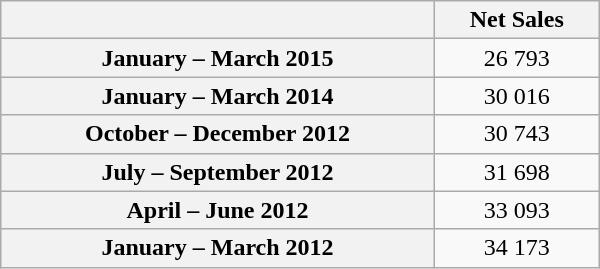<table class="wikitable sortable" style="text-align:center; width:400px; height:150px;">
<tr>
<th></th>
<th>Net Sales</th>
</tr>
<tr>
<th scope="row">January – March 2015</th>
<td>26 793</td>
</tr>
<tr>
<th scope="row">January – March 2014</th>
<td>30 016</td>
</tr>
<tr>
<th scope="row">October – December 2012</th>
<td>30 743</td>
</tr>
<tr>
<th scope="row">July – September 2012</th>
<td>31 698</td>
</tr>
<tr>
<th scope="row">April – June 2012</th>
<td>33 093</td>
</tr>
<tr>
<th scope="row">January – March 2012</th>
<td>34 173</td>
</tr>
</table>
